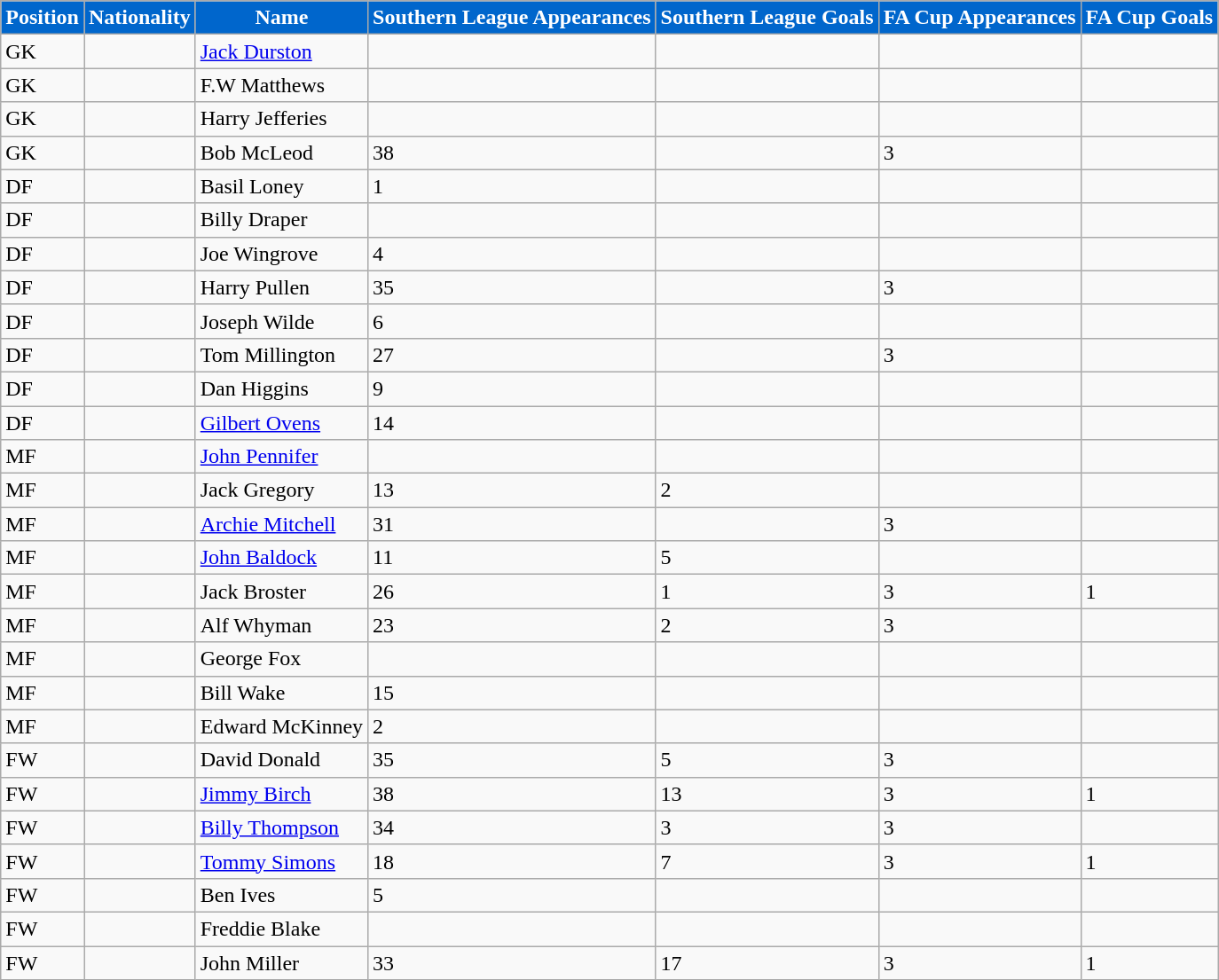<table class="wikitable">
<tr>
<th style="background:#0066CC; color:#FFFFFF;">Position</th>
<th style="background:#0066CC; color:#FFFFFF;">Nationality</th>
<th style="background:#0066CC; color:#FFFFFF;">Name</th>
<th style="background:#0066CC; color:#FFFFFF;">Southern League Appearances</th>
<th style="background:#0066CC; color:#FFFFFF;">Southern League Goals</th>
<th style="background:#0066CC; color:#FFFFFF;">FA Cup Appearances</th>
<th style="background:#0066CC; color:#FFFFFF;">FA Cup Goals</th>
</tr>
<tr>
<td>GK</td>
<td></td>
<td><a href='#'>Jack Durston</a></td>
<td></td>
<td></td>
<td></td>
<td></td>
</tr>
<tr>
<td>GK</td>
<td></td>
<td>F.W Matthews</td>
<td></td>
<td></td>
<td></td>
<td></td>
</tr>
<tr>
<td>GK</td>
<td></td>
<td>Harry Jefferies</td>
<td></td>
<td></td>
<td></td>
<td></td>
</tr>
<tr>
<td>GK</td>
<td></td>
<td>Bob McLeod</td>
<td>38</td>
<td></td>
<td>3</td>
<td></td>
</tr>
<tr>
<td>DF</td>
<td></td>
<td>Basil Loney</td>
<td>1</td>
<td></td>
<td></td>
<td></td>
</tr>
<tr>
<td>DF</td>
<td></td>
<td>Billy Draper</td>
<td></td>
<td></td>
<td></td>
<td></td>
</tr>
<tr>
<td>DF</td>
<td></td>
<td>Joe Wingrove</td>
<td>4</td>
<td></td>
<td></td>
<td></td>
</tr>
<tr>
<td>DF</td>
<td></td>
<td>Harry Pullen</td>
<td>35</td>
<td></td>
<td>3</td>
<td></td>
</tr>
<tr>
<td>DF</td>
<td></td>
<td>Joseph Wilde</td>
<td>6</td>
<td></td>
<td></td>
<td></td>
</tr>
<tr>
<td>DF</td>
<td></td>
<td>Tom Millington</td>
<td>27</td>
<td></td>
<td>3</td>
<td></td>
</tr>
<tr>
<td>DF</td>
<td></td>
<td>Dan Higgins</td>
<td>9</td>
<td></td>
<td></td>
<td></td>
</tr>
<tr>
<td>DF</td>
<td></td>
<td><a href='#'>Gilbert Ovens</a></td>
<td>14</td>
<td></td>
<td></td>
<td></td>
</tr>
<tr>
<td>MF</td>
<td></td>
<td><a href='#'>John Pennifer</a></td>
<td></td>
<td></td>
<td></td>
<td></td>
</tr>
<tr>
<td>MF</td>
<td></td>
<td>Jack Gregory</td>
<td>13</td>
<td>2</td>
<td></td>
<td></td>
</tr>
<tr>
<td>MF</td>
<td></td>
<td><a href='#'>Archie Mitchell</a></td>
<td>31</td>
<td></td>
<td>3</td>
<td></td>
</tr>
<tr>
<td>MF</td>
<td></td>
<td><a href='#'>John Baldock</a></td>
<td>11</td>
<td>5</td>
<td></td>
<td></td>
</tr>
<tr>
<td>MF</td>
<td></td>
<td>Jack Broster</td>
<td>26</td>
<td>1</td>
<td>3</td>
<td>1</td>
</tr>
<tr>
<td>MF</td>
<td></td>
<td>Alf Whyman</td>
<td>23</td>
<td>2</td>
<td>3</td>
<td></td>
</tr>
<tr>
<td>MF</td>
<td></td>
<td>George Fox</td>
<td></td>
<td></td>
<td></td>
<td></td>
</tr>
<tr>
<td>MF</td>
<td></td>
<td>Bill Wake</td>
<td>15</td>
<td></td>
<td></td>
<td></td>
</tr>
<tr>
<td>MF</td>
<td></td>
<td>Edward McKinney</td>
<td>2</td>
<td></td>
<td></td>
<td></td>
</tr>
<tr>
<td>FW</td>
<td></td>
<td>David Donald</td>
<td>35</td>
<td>5</td>
<td>3</td>
<td></td>
</tr>
<tr>
<td>FW</td>
<td></td>
<td><a href='#'>Jimmy Birch</a></td>
<td>38</td>
<td>13</td>
<td>3</td>
<td>1</td>
</tr>
<tr>
<td>FW</td>
<td></td>
<td><a href='#'>Billy Thompson</a></td>
<td>34</td>
<td>3</td>
<td>3</td>
<td></td>
</tr>
<tr>
<td>FW</td>
<td></td>
<td><a href='#'>Tommy Simons</a></td>
<td>18</td>
<td>7</td>
<td>3</td>
<td>1</td>
</tr>
<tr>
<td>FW</td>
<td></td>
<td>Ben Ives</td>
<td>5</td>
<td></td>
<td></td>
<td></td>
</tr>
<tr>
<td>FW</td>
<td></td>
<td>Freddie Blake</td>
<td></td>
<td></td>
<td></td>
<td></td>
</tr>
<tr>
<td>FW</td>
<td></td>
<td>John Miller</td>
<td>33</td>
<td>17</td>
<td>3</td>
<td>1</td>
</tr>
</table>
